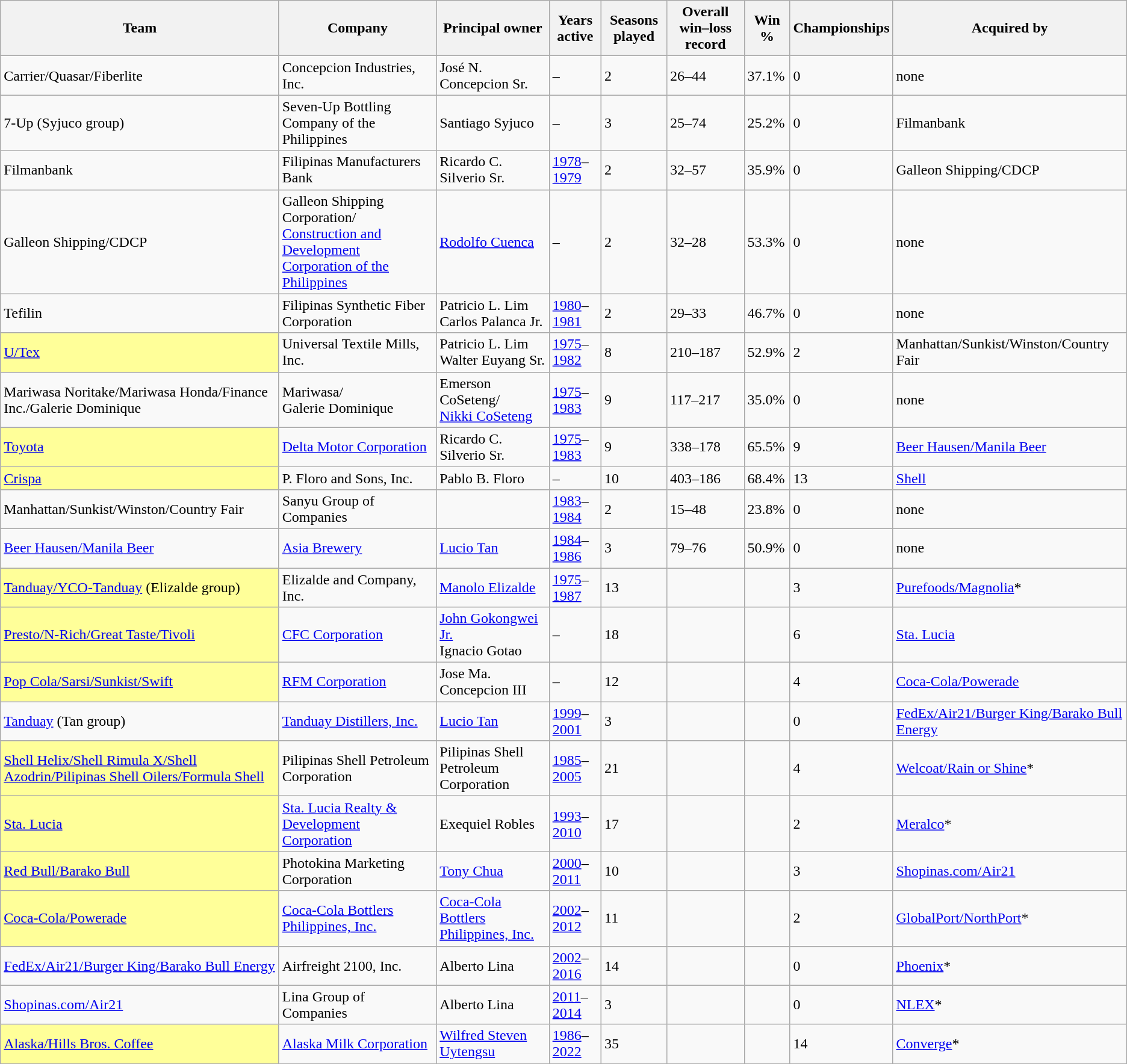<table class="wikitable sortable">
<tr>
<th>Team</th>
<th>Company</th>
<th>Principal owner</th>
<th>Years active</th>
<th>Seasons played</th>
<th>Overall win–loss record</th>
<th>Win %</th>
<th>Championships</th>
<th>Acquired by</th>
</tr>
<tr>
<td>Carrier/Quasar/Fiberlite</td>
<td>Concepcion Industries, Inc.</td>
<td>José N. Concepcion Sr.</td>
<td>–</td>
<td>2</td>
<td>26–44</td>
<td>37.1%</td>
<td>0</td>
<td>none</td>
</tr>
<tr>
<td>7-Up (Syjuco group)</td>
<td>Seven-Up Bottling Company of the Philippines</td>
<td>Santiago Syjuco</td>
<td>–</td>
<td>3</td>
<td>25–74</td>
<td>25.2%</td>
<td>0</td>
<td>Filmanbank</td>
</tr>
<tr>
<td>Filmanbank</td>
<td>Filipinas Manufacturers Bank</td>
<td>Ricardo C. Silverio Sr.</td>
<td><a href='#'>1978</a>–<a href='#'>1979</a></td>
<td>2</td>
<td>32–57</td>
<td>35.9%</td>
<td>0</td>
<td>Galleon Shipping/CDCP</td>
</tr>
<tr>
<td>Galleon Shipping/CDCP</td>
<td>Galleon Shipping Corporation/<br><a href='#'>Construction and Development Corporation of the Philippines</a></td>
<td><a href='#'>Rodolfo Cuenca</a></td>
<td>–</td>
<td>2</td>
<td>32–28</td>
<td>53.3%</td>
<td>0</td>
<td>none</td>
</tr>
<tr>
<td>Tefilin</td>
<td>Filipinas Synthetic Fiber Corporation</td>
<td>Patricio L. Lim<br>Carlos Palanca Jr.</td>
<td><a href='#'>1980</a>–<a href='#'>1981</a></td>
<td>2</td>
<td>29–33</td>
<td>46.7%</td>
<td>0</td>
<td>none</td>
</tr>
<tr>
<td bgcolor="#FFFF99"><a href='#'>U/Tex</a></td>
<td>Universal Textile Mills, Inc.</td>
<td>Patricio L. Lim<br>Walter Euyang Sr.</td>
<td><a href='#'>1975</a>–<a href='#'>1982</a></td>
<td>8</td>
<td>210–187</td>
<td>52.9%</td>
<td>2</td>
<td>Manhattan/Sunkist/Winston/Country Fair</td>
</tr>
<tr>
<td>Mariwasa Noritake/Mariwasa Honda/Finance Inc./Galerie Dominique</td>
<td>Mariwasa/<br>Galerie Dominique</td>
<td>Emerson CoSeteng/<br><a href='#'>Nikki CoSeteng</a></td>
<td><a href='#'>1975</a>–<a href='#'>1983</a></td>
<td>9</td>
<td>117–217</td>
<td>35.0%</td>
<td>0</td>
<td>none</td>
</tr>
<tr>
<td bgcolor="#FFFF99"><a href='#'>Toyota</a></td>
<td><a href='#'>Delta Motor Corporation</a></td>
<td>Ricardo C. Silverio Sr.</td>
<td><a href='#'>1975</a>–<a href='#'>1983</a></td>
<td>9</td>
<td>338–178</td>
<td>65.5%</td>
<td>9</td>
<td><a href='#'>Beer Hausen/Manila Beer</a></td>
</tr>
<tr>
<td bgcolor="#FFFF99"><a href='#'>Crispa</a></td>
<td>P. Floro and Sons, Inc.</td>
<td>Pablo B. Floro</td>
<td>–</td>
<td>10</td>
<td>403–186</td>
<td>68.4%</td>
<td>13</td>
<td><a href='#'>Shell</a></td>
</tr>
<tr>
<td>Manhattan/Sunkist/Winston/Country Fair</td>
<td>Sanyu Group of Companies</td>
<td></td>
<td><a href='#'>1983</a>–<a href='#'>1984</a></td>
<td>2</td>
<td>15–48</td>
<td>23.8%</td>
<td>0</td>
<td>none</td>
</tr>
<tr>
<td><a href='#'>Beer Hausen/Manila Beer</a></td>
<td><a href='#'>Asia Brewery</a></td>
<td><a href='#'>Lucio Tan</a></td>
<td><a href='#'>1984</a>–<a href='#'>1986</a></td>
<td>3</td>
<td>79–76</td>
<td>50.9%</td>
<td>0</td>
<td>none</td>
</tr>
<tr>
<td bgcolor="#FFFF99"><a href='#'>Tanduay/YCO-Tanduay</a> (Elizalde group)</td>
<td>Elizalde and Company, Inc.</td>
<td><a href='#'>Manolo Elizalde</a></td>
<td><a href='#'>1975</a>–<a href='#'>1987</a></td>
<td>13</td>
<td></td>
<td></td>
<td>3</td>
<td><a href='#'>Purefoods/Magnolia</a>*</td>
</tr>
<tr>
<td bgcolor="#FFFF99"><a href='#'>Presto/N-Rich/Great Taste/Tivoli</a></td>
<td><a href='#'>CFC Corporation</a></td>
<td><a href='#'>John Gokongwei Jr.</a><br>Ignacio Gotao</td>
<td>–</td>
<td>18</td>
<td></td>
<td></td>
<td>6</td>
<td><a href='#'>Sta. Lucia</a></td>
</tr>
<tr>
<td bgcolor="#FFFF99"><a href='#'>Pop Cola/Sarsi/Sunkist/Swift</a></td>
<td><a href='#'>RFM Corporation</a></td>
<td>Jose Ma. Concepcion III</td>
<td>–</td>
<td>12</td>
<td></td>
<td></td>
<td>4</td>
<td><a href='#'>Coca-Cola/Powerade</a></td>
</tr>
<tr>
<td><a href='#'>Tanduay</a> (Tan group)</td>
<td><a href='#'>Tanduay Distillers, Inc.</a></td>
<td><a href='#'>Lucio Tan</a></td>
<td><a href='#'>1999</a>–<a href='#'>2001</a></td>
<td>3</td>
<td></td>
<td></td>
<td>0</td>
<td><a href='#'>FedEx/Air21/Burger King/Barako Bull Energy</a></td>
</tr>
<tr>
<td bgcolor="#FFFF99"><a href='#'>Shell Helix/Shell Rimula X/Shell Azodrin/Pilipinas Shell Oilers/Formula Shell</a></td>
<td>Pilipinas Shell Petroleum Corporation</td>
<td>Pilipinas Shell Petroleum Corporation</td>
<td><a href='#'>1985</a>–<a href='#'>2005</a></td>
<td>21</td>
<td></td>
<td></td>
<td>4</td>
<td><a href='#'>Welcoat/Rain or Shine</a>*</td>
</tr>
<tr>
<td bgcolor="#FFFF99"><a href='#'>Sta. Lucia</a></td>
<td><a href='#'>Sta. Lucia Realty & Development Corporation</a></td>
<td>Exequiel Robles</td>
<td><a href='#'>1993</a>–<a href='#'>2010</a></td>
<td>17</td>
<td></td>
<td></td>
<td>2</td>
<td><a href='#'>Meralco</a>*</td>
</tr>
<tr>
<td bgcolor="#FFFF99"><a href='#'>Red Bull/Barako Bull</a></td>
<td>Photokina Marketing Corporation</td>
<td><a href='#'>Tony Chua</a></td>
<td><a href='#'>2000</a>–<a href='#'>2011</a></td>
<td>10</td>
<td></td>
<td></td>
<td>3</td>
<td><a href='#'>Shopinas.com/Air21</a></td>
</tr>
<tr>
<td bgcolor="#FFFF99"><a href='#'>Coca-Cola/Powerade</a></td>
<td><a href='#'>Coca-Cola Bottlers Philippines, Inc.</a></td>
<td><a href='#'>Coca-Cola Bottlers Philippines, Inc.</a></td>
<td><a href='#'>2002</a>–<a href='#'>2012</a></td>
<td>11</td>
<td></td>
<td></td>
<td>2</td>
<td><a href='#'>GlobalPort/NorthPort</a>*</td>
</tr>
<tr>
<td><a href='#'>FedEx/Air21/Burger King/Barako Bull Energy</a></td>
<td>Airfreight 2100, Inc.</td>
<td>Alberto Lina</td>
<td><a href='#'>2002</a>–<a href='#'>2016</a></td>
<td>14</td>
<td></td>
<td></td>
<td>0</td>
<td><a href='#'>Phoenix</a>*</td>
</tr>
<tr>
<td><a href='#'>Shopinas.com/Air21</a></td>
<td>Lina Group of Companies</td>
<td>Alberto Lina</td>
<td><a href='#'>2011</a>–<a href='#'>2014</a></td>
<td>3</td>
<td></td>
<td></td>
<td>0</td>
<td><a href='#'>NLEX</a>*</td>
</tr>
<tr>
<td bgcolor="#FFFF99"><a href='#'>Alaska/Hills Bros. Coffee</a></td>
<td><a href='#'>Alaska Milk Corporation</a></td>
<td><a href='#'>Wilfred Steven Uytengsu</a></td>
<td><a href='#'>1986</a>–<a href='#'>2022</a></td>
<td>35</td>
<td></td>
<td></td>
<td>14</td>
<td><a href='#'>Converge</a>*</td>
</tr>
<tr>
</tr>
</table>
